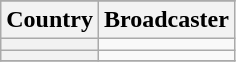<table class="wikitable plainrowheaders">
<tr>
</tr>
<tr>
<th scope="col">Country</th>
<th scope="col">Broadcaster</th>
</tr>
<tr>
<th scope="row"></th>
<td></td>
</tr>
<tr>
<th scope="row"></th>
<td></td>
</tr>
<tr>
</tr>
</table>
